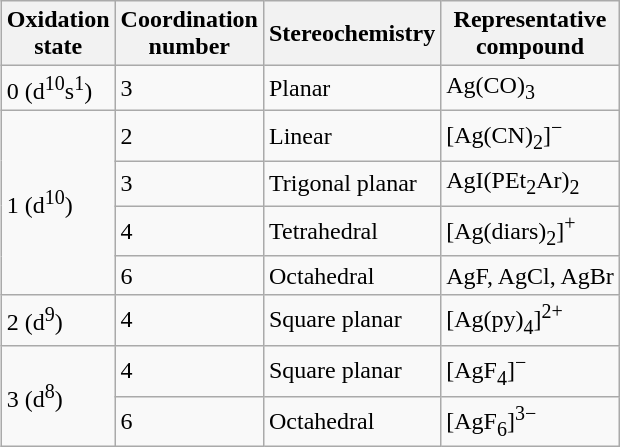<table class="wikitable" style="float:right; clear:right; margin-left:1em; margin-top:0;">
<tr>
<th>Oxidation <br>state</th>
<th>Coordination <br>number</th>
<th>Stereochemistry</th>
<th>Representative<br>compound</th>
</tr>
<tr>
<td>0 (d<sup>10</sup>s<sup>1</sup>)</td>
<td>3</td>
<td>Planar</td>
<td>Ag(CO)<sub>3</sub></td>
</tr>
<tr>
<td rowspan="4">1 (d<sup>10</sup>)</td>
<td>2</td>
<td>Linear</td>
<td>[Ag(CN)<sub>2</sub>]<sup>−</sup></td>
</tr>
<tr>
<td>3</td>
<td>Trigonal planar</td>
<td>AgI(PEt<sub>2</sub>Ar)<sub>2</sub></td>
</tr>
<tr>
<td>4</td>
<td>Tetrahedral</td>
<td>[Ag(diars)<sub>2</sub>]<sup>+</sup></td>
</tr>
<tr>
<td>6</td>
<td>Octahedral</td>
<td>AgF, AgCl, AgBr</td>
</tr>
<tr>
<td>2 (d<sup>9</sup>)</td>
<td>4</td>
<td>Square planar</td>
<td>[Ag(py)<sub>4</sub>]<sup>2+</sup></td>
</tr>
<tr>
<td rowspan="2">3 (d<sup>8</sup>)</td>
<td>4</td>
<td>Square planar</td>
<td>[AgF<sub>4</sub>]<sup>−</sup></td>
</tr>
<tr>
<td>6</td>
<td>Octahedral</td>
<td>[AgF<sub>6</sub>]<sup>3−</sup></td>
</tr>
</table>
